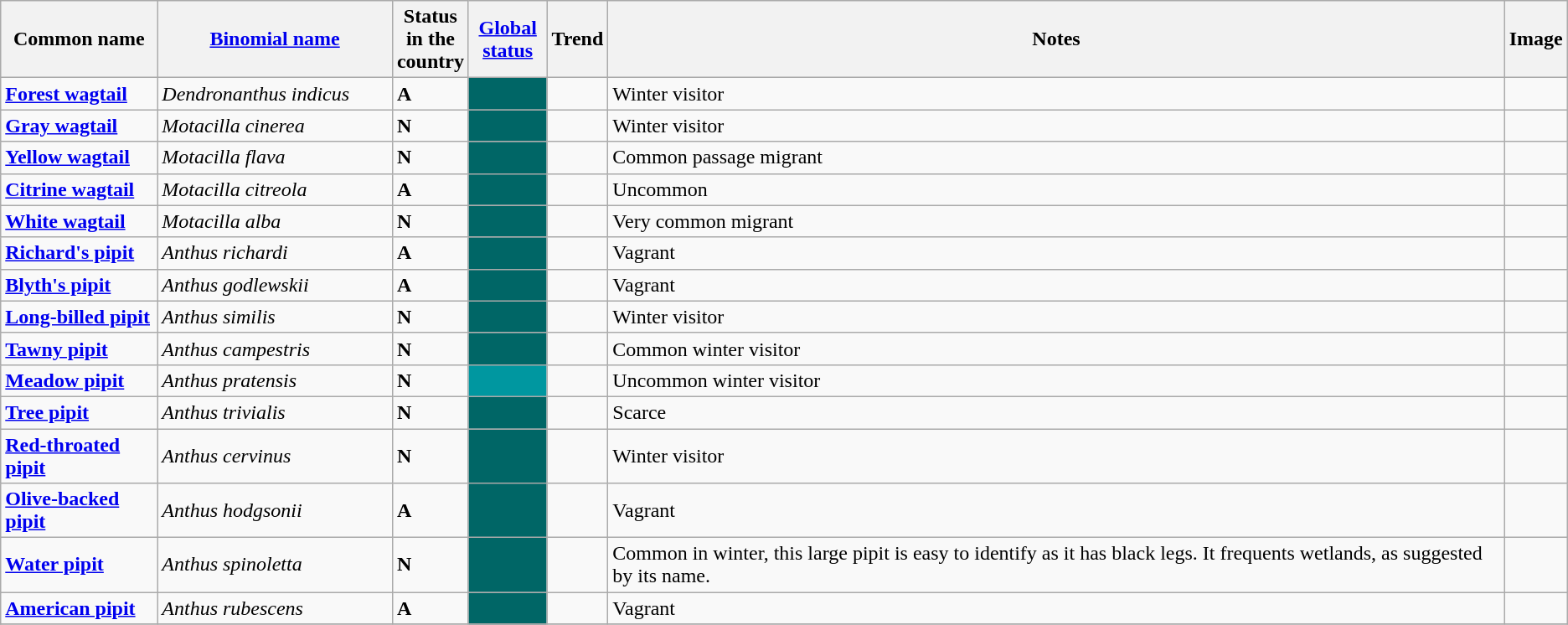<table class="wikitable sortable">
<tr>
<th width="10%">Common name</th>
<th width="15%"><a href='#'>Binomial name</a></th>
<th data-sort-type="number" width="1%">Status in the country</th>
<th width="5%"><a href='#'>Global status</a></th>
<th width="1%">Trend</th>
<th class="unsortable">Notes</th>
<th class="unsortable">Image</th>
</tr>
<tr>
<td><strong><a href='#'>Forest wagtail</a></strong></td>
<td><em>Dendronanthus indicus</em></td>
<td><strong>A</strong></td>
<td align=center style="background: #006666"></td>
<td align=center></td>
<td>Winter visitor</td>
<td></td>
</tr>
<tr>
<td><strong><a href='#'>Gray wagtail</a></strong></td>
<td><em>Motacilla cinerea</em></td>
<td><strong>N</strong></td>
<td align=center style="background: #006666"></td>
<td align=center></td>
<td>Winter visitor</td>
<td></td>
</tr>
<tr>
<td><strong><a href='#'>Yellow wagtail</a></strong></td>
<td><em>Motacilla flava</em></td>
<td><strong>N</strong></td>
<td align=center style="background: #006666"></td>
<td align=center></td>
<td>Common passage migrant</td>
<td></td>
</tr>
<tr>
<td><strong><a href='#'>Citrine wagtail</a></strong></td>
<td><em>Motacilla citreola</em></td>
<td><strong>A</strong></td>
<td align=center style="background: #006666"></td>
<td align=center></td>
<td>Uncommon</td>
<td></td>
</tr>
<tr>
<td><strong><a href='#'>White wagtail</a></strong></td>
<td><em>Motacilla alba</em></td>
<td><strong>N</strong></td>
<td align=center style="background: #006666"></td>
<td align=center></td>
<td>Very common migrant</td>
<td></td>
</tr>
<tr>
<td><strong><a href='#'>Richard's pipit</a></strong></td>
<td><em>Anthus richardi</em></td>
<td><strong>A</strong></td>
<td align=center style="background: #006666"></td>
<td align=center></td>
<td>Vagrant</td>
<td></td>
</tr>
<tr>
<td><strong><a href='#'>Blyth's pipit</a></strong></td>
<td><em>Anthus godlewskii</em></td>
<td><strong>A</strong></td>
<td align=center style="background: #006666"></td>
<td align=center></td>
<td>Vagrant</td>
<td></td>
</tr>
<tr>
<td><strong><a href='#'>Long-billed pipit</a></strong></td>
<td><em>Anthus similis</em></td>
<td><strong>N</strong></td>
<td align=center style="background: #006666"></td>
<td align=center></td>
<td>Winter visitor</td>
<td></td>
</tr>
<tr>
<td><strong><a href='#'>Tawny pipit</a></strong></td>
<td><em>Anthus campestris</em></td>
<td><strong>N</strong></td>
<td align=center style="background: #006666"></td>
<td align=center></td>
<td>Common winter visitor</td>
<td></td>
</tr>
<tr>
<td><strong><a href='#'>Meadow pipit</a></strong></td>
<td><em>Anthus pratensis</em></td>
<td><strong>N</strong></td>
<td align=center style="background: #0097a0"></td>
<td align=center></td>
<td>Uncommon winter visitor</td>
<td></td>
</tr>
<tr>
<td><strong><a href='#'>Tree pipit</a></strong></td>
<td><em>Anthus trivialis</em></td>
<td><strong>N</strong></td>
<td align=center style="background: #006666"></td>
<td align=center></td>
<td>Scarce</td>
<td></td>
</tr>
<tr>
<td><strong><a href='#'>Red-throated pipit</a></strong></td>
<td><em>Anthus cervinus</em></td>
<td><strong>N</strong></td>
<td align=center style="background: #006666"></td>
<td align=center></td>
<td>Winter visitor</td>
<td></td>
</tr>
<tr>
<td><strong><a href='#'>Olive-backed pipit</a></strong></td>
<td><em>Anthus hodgsonii</em></td>
<td><strong>A</strong></td>
<td align=center style="background: #006666"></td>
<td align=center></td>
<td>Vagrant</td>
<td></td>
</tr>
<tr>
<td><strong><a href='#'>Water pipit</a></strong></td>
<td><em>Anthus spinoletta</em></td>
<td><strong>N</strong></td>
<td align=center style="background: #006666"></td>
<td align=center></td>
<td>Common in winter, this large pipit is easy to identify as it has black legs. It frequents wetlands, as suggested by its name.</td>
<td></td>
</tr>
<tr>
<td><strong><a href='#'>American pipit</a></strong></td>
<td><em>Anthus rubescens</em></td>
<td><strong>A</strong></td>
<td =center style="background: #006666"></td>
<td align=center></td>
<td>Vagrant</td>
<td></td>
</tr>
<tr>
</tr>
</table>
